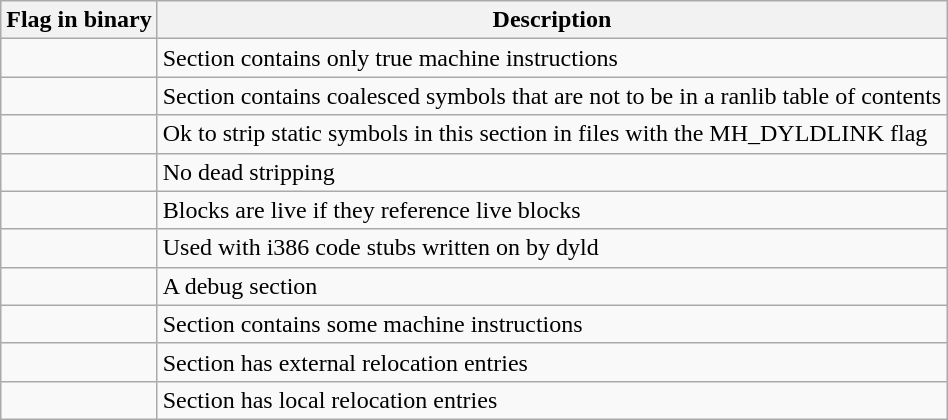<table class="wikitable">
<tr>
<th>Flag in binary</th>
<th>Description</th>
</tr>
<tr>
<td></td>
<td>Section contains only true machine instructions</td>
</tr>
<tr>
<td></td>
<td>Section contains coalesced symbols that are not to be in a ranlib table of contents</td>
</tr>
<tr>
<td></td>
<td>Ok to strip static symbols in this section in files with the MH_DYLDLINK flag</td>
</tr>
<tr>
<td></td>
<td>No dead stripping</td>
</tr>
<tr>
<td></td>
<td>Blocks are live if they reference live blocks</td>
</tr>
<tr>
<td></td>
<td>Used with i386 code stubs written on by dyld</td>
</tr>
<tr>
<td></td>
<td>A debug section</td>
</tr>
<tr>
<td></td>
<td>Section contains some machine instructions</td>
</tr>
<tr>
<td></td>
<td>Section has external relocation entries</td>
</tr>
<tr>
<td></td>
<td>Section has local relocation entries</td>
</tr>
</table>
